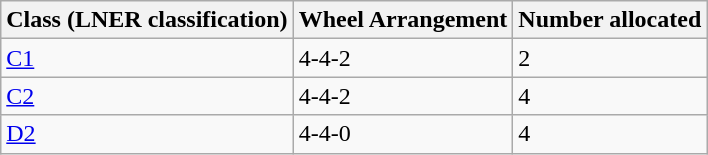<table class="wikitable sortable">
<tr>
<th>Class (LNER classification)</th>
<th>Wheel Arrangement</th>
<th>Number allocated</th>
</tr>
<tr>
<td><a href='#'>C1</a></td>
<td>4-4-2</td>
<td>2</td>
</tr>
<tr>
<td><a href='#'>C2</a></td>
<td>4-4-2</td>
<td>4</td>
</tr>
<tr>
<td><a href='#'>D2</a></td>
<td>4-4-0</td>
<td>4</td>
</tr>
</table>
